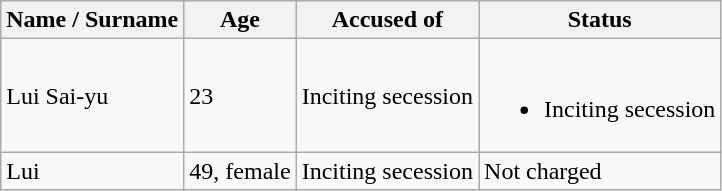<table class="wikitable">
<tr>
<th>Name / Surname</th>
<th>Age</th>
<th>Accused of</th>
<th>Status</th>
</tr>
<tr>
<td>Lui Sai-yu</td>
<td>23</td>
<td>Inciting secession</td>
<td><br><ul><li>Inciting secession</li></ul></td>
</tr>
<tr>
<td>Lui</td>
<td>49, female</td>
<td>Inciting secession</td>
<td>Not charged</td>
</tr>
</table>
